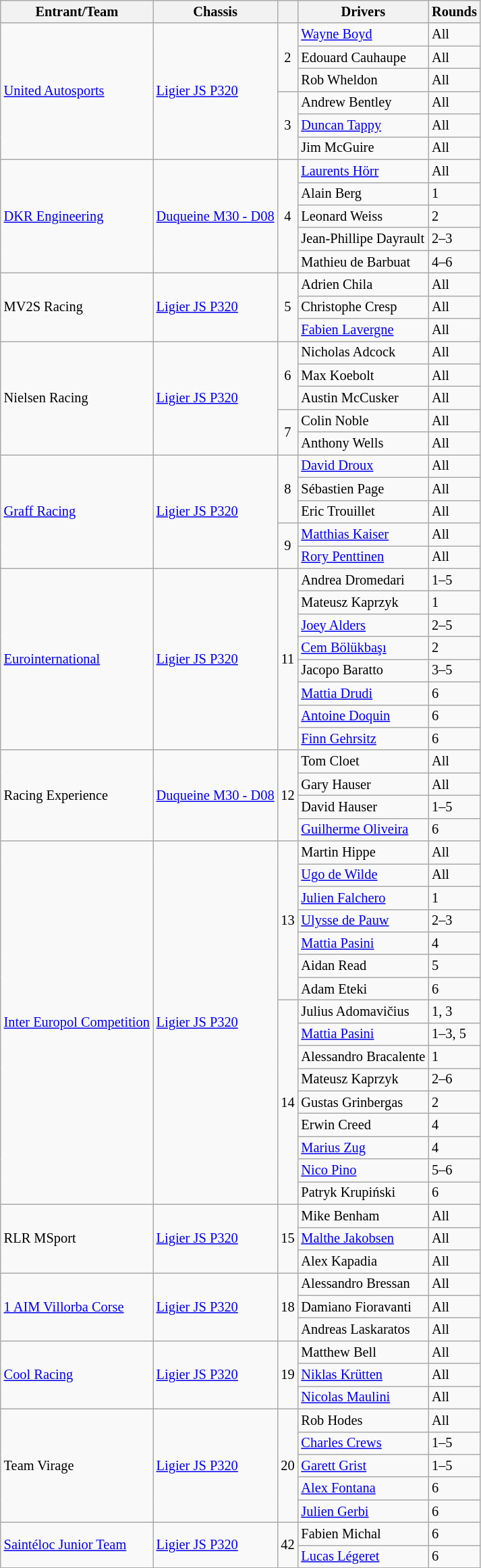<table class="wikitable" style="font-size: 85%;">
<tr>
<th>Entrant/Team</th>
<th>Chassis</th>
<th></th>
<th>Drivers</th>
<th>Rounds</th>
</tr>
<tr>
<td rowspan=6> <a href='#'>United Autosports</a></td>
<td rowspan=6><a href='#'>Ligier JS P320</a></td>
<td align="center" rowspan=3>2</td>
<td> <a href='#'>Wayne Boyd</a></td>
<td>All</td>
</tr>
<tr>
<td> Edouard Cauhaupe</td>
<td>All</td>
</tr>
<tr>
<td> Rob Wheldon</td>
<td>All</td>
</tr>
<tr>
<td align="center" rowspan=3>3</td>
<td> Andrew Bentley</td>
<td>All</td>
</tr>
<tr>
<td> <a href='#'>Duncan Tappy</a></td>
<td>All</td>
</tr>
<tr>
<td> Jim McGuire</td>
<td>All</td>
</tr>
<tr>
<td rowspan="5"> <a href='#'>DKR Engineering</a></td>
<td rowspan="5"><a href='#'>Duqueine M30 - D08</a></td>
<td rowspan="5" align="center">4</td>
<td> <a href='#'>Laurents Hörr</a></td>
<td>All</td>
</tr>
<tr>
<td> Alain Berg</td>
<td>1</td>
</tr>
<tr>
<td> Leonard Weiss</td>
<td>2</td>
</tr>
<tr>
<td> Jean-Phillipe Dayrault</td>
<td>2–3</td>
</tr>
<tr>
<td> Mathieu de Barbuat</td>
<td>4–6</td>
</tr>
<tr>
<td rowspan="3"> MV2S Racing</td>
<td rowspan="3"><a href='#'>Ligier JS P320</a></td>
<td rowspan="3" align="center">5</td>
<td> Adrien Chila</td>
<td>All</td>
</tr>
<tr>
<td> Christophe Cresp</td>
<td>All</td>
</tr>
<tr>
<td> <a href='#'>Fabien Lavergne</a></td>
<td>All</td>
</tr>
<tr>
<td rowspan="5"> Nielsen Racing</td>
<td rowspan="5"><a href='#'>Ligier JS P320</a></td>
<td rowspan="3" align="center">6</td>
<td> Nicholas Adcock</td>
<td>All</td>
</tr>
<tr>
<td> Max Koebolt</td>
<td>All</td>
</tr>
<tr>
<td> Austin McCusker</td>
<td>All</td>
</tr>
<tr>
<td rowspan="2" align="center">7</td>
<td> Colin Noble</td>
<td>All</td>
</tr>
<tr>
<td> Anthony Wells</td>
<td>All</td>
</tr>
<tr>
<td rowspan="5"> <a href='#'>Graff Racing</a></td>
<td rowspan="5"><a href='#'>Ligier JS P320</a></td>
<td align="center" rowspan=3>8</td>
<td> <a href='#'>David Droux</a></td>
<td>All</td>
</tr>
<tr>
<td> Sébastien Page</td>
<td>All</td>
</tr>
<tr>
<td> Eric Trouillet</td>
<td>All</td>
</tr>
<tr>
<td rowspan="2" align="center">9</td>
<td> <a href='#'>Matthias Kaiser</a></td>
<td>All</td>
</tr>
<tr>
<td> <a href='#'>Rory Penttinen</a></td>
<td>All</td>
</tr>
<tr>
<td rowspan="8"> <a href='#'>Eurointernational</a></td>
<td rowspan="8"><a href='#'>Ligier JS P320</a></td>
<td rowspan="8" align="center">11</td>
<td> Andrea Dromedari</td>
<td>1–5</td>
</tr>
<tr>
<td> Mateusz Kaprzyk</td>
<td>1</td>
</tr>
<tr>
<td> <a href='#'>Joey Alders</a></td>
<td>2–5</td>
</tr>
<tr>
<td> <a href='#'>Cem Bölükbaşı</a></td>
<td>2</td>
</tr>
<tr>
<td> Jacopo Baratto</td>
<td>3–5</td>
</tr>
<tr>
<td> <a href='#'>Mattia Drudi</a></td>
<td>6</td>
</tr>
<tr>
<td> <a href='#'>Antoine Doquin</a></td>
<td>6</td>
</tr>
<tr>
<td> <a href='#'>Finn Gehrsitz</a></td>
<td>6</td>
</tr>
<tr>
<td rowspan="4"> Racing Experience</td>
<td rowspan="4"><a href='#'>Duqueine M30 - D08</a></td>
<td rowspan="4" align="center">12</td>
<td> Tom Cloet</td>
<td>All</td>
</tr>
<tr>
<td> Gary Hauser</td>
<td>All</td>
</tr>
<tr>
<td> David Hauser</td>
<td>1–5</td>
</tr>
<tr>
<td> <a href='#'>Guilherme Oliveira</a></td>
<td>6</td>
</tr>
<tr>
<td rowspan="16"> <a href='#'>Inter Europol Competition</a></td>
<td rowspan="16"><a href='#'>Ligier JS P320</a></td>
<td rowspan="7" align="center">13</td>
<td> Martin Hippe</td>
<td>All</td>
</tr>
<tr>
<td> <a href='#'>Ugo de Wilde</a></td>
<td>All</td>
</tr>
<tr>
<td> <a href='#'>Julien Falchero</a></td>
<td>1</td>
</tr>
<tr>
<td> <a href='#'>Ulysse de Pauw</a></td>
<td>2–3</td>
</tr>
<tr>
<td> <a href='#'>Mattia Pasini</a></td>
<td>4</td>
</tr>
<tr>
<td> Aidan Read</td>
<td>5</td>
</tr>
<tr>
<td> Adam Eteki</td>
<td>6</td>
</tr>
<tr>
<td rowspan="9" align="center">14</td>
<td> Julius Adomavičius</td>
<td>1, 3</td>
</tr>
<tr>
<td> <a href='#'>Mattia Pasini</a></td>
<td>1–3, 5</td>
</tr>
<tr>
<td> Alessandro Bracalente</td>
<td>1</td>
</tr>
<tr>
<td> Mateusz Kaprzyk</td>
<td>2–6</td>
</tr>
<tr>
<td> Gustas Grinbergas</td>
<td>2</td>
</tr>
<tr>
<td> Erwin Creed</td>
<td>4</td>
</tr>
<tr>
<td> <a href='#'>Marius Zug</a></td>
<td>4</td>
</tr>
<tr>
<td> <a href='#'>Nico Pino</a></td>
<td>5–6</td>
</tr>
<tr>
<td> Patryk Krupiński</td>
<td>6</td>
</tr>
<tr>
<td rowspan="3"> RLR MSport</td>
<td rowspan="3"><a href='#'>Ligier JS P320</a></td>
<td rowspan="3" align="center">15</td>
<td> Mike Benham</td>
<td>All</td>
</tr>
<tr>
<td> <a href='#'>Malthe Jakobsen</a></td>
<td>All</td>
</tr>
<tr>
<td> Alex Kapadia</td>
<td>All</td>
</tr>
<tr>
<td rowspan="3"> <a href='#'>1 AIM Villorba Corse</a></td>
<td rowspan="3"><a href='#'>Ligier JS P320</a></td>
<td rowspan="3" align="center">18</td>
<td> Alessandro Bressan</td>
<td>All</td>
</tr>
<tr>
<td> Damiano Fioravanti</td>
<td>All</td>
</tr>
<tr>
<td> Andreas Laskaratos</td>
<td>All</td>
</tr>
<tr>
<td rowspan="3"> <a href='#'>Cool Racing</a></td>
<td rowspan="3"><a href='#'>Ligier JS P320</a></td>
<td rowspan="3" align="center">19</td>
<td> Matthew Bell</td>
<td>All</td>
</tr>
<tr>
<td> <a href='#'>Niklas Krütten</a></td>
<td>All</td>
</tr>
<tr>
<td> <a href='#'>Nicolas Maulini</a></td>
<td>All</td>
</tr>
<tr>
<td rowspan="5"> Team Virage</td>
<td rowspan="5"><a href='#'>Ligier JS P320</a></td>
<td rowspan="5" align="center">20</td>
<td> Rob Hodes</td>
<td>All</td>
</tr>
<tr>
<td> <a href='#'>Charles Crews</a></td>
<td>1–5</td>
</tr>
<tr>
<td> <a href='#'>Garett Grist</a></td>
<td>1–5</td>
</tr>
<tr>
<td> <a href='#'>Alex Fontana</a></td>
<td>6</td>
</tr>
<tr>
<td> <a href='#'>Julien Gerbi</a></td>
<td>6</td>
</tr>
<tr>
<td rowspan="2"> <a href='#'>Saintéloc Junior Team</a></td>
<td rowspan="2"><a href='#'>Ligier JS P320</a></td>
<td rowspan="2" align="center">42</td>
<td> Fabien Michal</td>
<td>6</td>
</tr>
<tr>
<td> <a href='#'>Lucas Légeret</a></td>
<td>6</td>
</tr>
</table>
